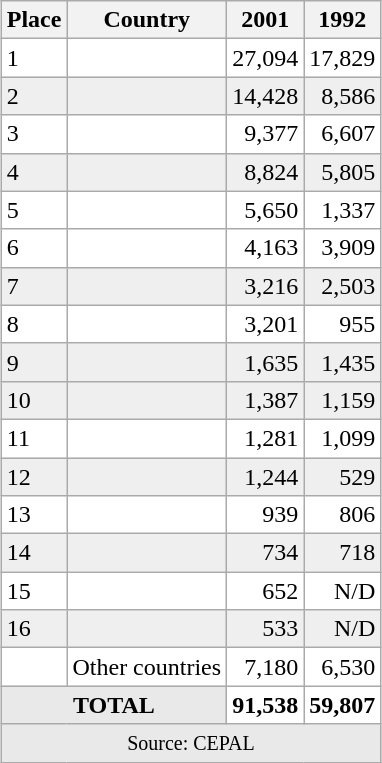<table class="wikitable" style="margin:1em auto;">
<tr>
<th>Place</th>
<th>Country</th>
<th>2001</th>
<th>1992</th>
</tr>
<tr bgcolor="ffffff">
<td>1</td>
<td></td>
<td align=right>27,094</td>
<td align=right>17,829</td>
</tr>
<tr bgcolor="efefef">
<td>2</td>
<td></td>
<td align=right>14,428</td>
<td align=right>8,586</td>
</tr>
<tr bgcolor="ffffff">
<td>3</td>
<td></td>
<td align=right>9,377</td>
<td align=right>6,607</td>
</tr>
<tr bgcolor="efefef">
<td>4</td>
<td></td>
<td align=right>8,824</td>
<td align=right>5,805</td>
</tr>
<tr bgcolor="ffffff">
<td>5</td>
<td></td>
<td align=right>5,650</td>
<td align=right>1,337</td>
</tr>
<tr bgcolor="ffffff">
<td>6</td>
<td></td>
<td align=right>4,163</td>
<td align=right>3,909</td>
</tr>
<tr bgcolor="efefef">
<td>7</td>
<td></td>
<td align=right>3,216</td>
<td align=right>2,503</td>
</tr>
<tr bgcolor="ffffff">
<td>8</td>
<td></td>
<td align=right>3,201</td>
<td align=right>955</td>
</tr>
<tr bgcolor="efefef">
<td>9</td>
<td></td>
<td align=right>1,635</td>
<td align=right>1,435</td>
</tr>
<tr bgcolor="efefef">
<td>10</td>
<td></td>
<td align=right>1,387</td>
<td align=right>1,159</td>
</tr>
<tr bgcolor="ffffff">
<td>11</td>
<td></td>
<td align=right>1,281</td>
<td align=right>1,099</td>
</tr>
<tr bgcolor="efefef">
<td>12</td>
<td></td>
<td align=right>1,244</td>
<td align=right>529</td>
</tr>
<tr bgcolor="ffffff">
<td>13</td>
<td></td>
<td align=right>939</td>
<td align=right>806</td>
</tr>
<tr bgcolor="efefef">
<td>14</td>
<td></td>
<td align=right>734</td>
<td align=right>718</td>
</tr>
<tr bgcolor="ffffff">
<td>15</td>
<td></td>
<td align=right>652</td>
<td align=right>N/D</td>
</tr>
<tr bgcolor="efefef">
<td>16</td>
<td></td>
<td align=right>533</td>
<td align=right>N/D</td>
</tr>
<tr bgcolor="ffffff">
<td></td>
<td>Other countries</td>
<td align=right>7,180</td>
<td align=right>6,530</td>
</tr>
<tr bgcolor="ffffff">
<td colspan=2 style="background:#e9e9e9;" align=center><strong>TOTAL</strong></td>
<td align=right><strong>91,538</strong></td>
<td align=right><strong>59,807</strong></td>
</tr>
<tr bgcolor="efefef">
<td colspan=5 style="background:#e9e9e9;" align=center><small>Source: CEPAL</small></td>
</tr>
</table>
